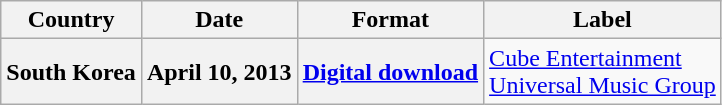<table class="wikitable plainrowheaders">
<tr>
<th scope="col">Country</th>
<th>Date</th>
<th>Format</th>
<th>Label</th>
</tr>
<tr>
<th scope="row" rowspan="1">South Korea</th>
<th scope="row" rowspan="1">April 10, 2013</th>
<th scope="row" rowspan="1"><a href='#'>Digital download</a></th>
<td rowspan="1"><a href='#'>Cube Entertainment</a><br><a href='#'>Universal Music Group</a></td>
</tr>
</table>
